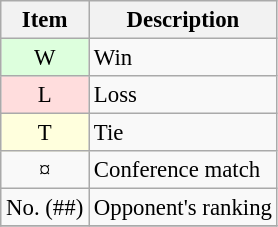<table class="wikitable" style="font-size:95%">
<tr>
<th>Item</th>
<th>Description</th>
</tr>
<tr>
<td style="background-color: #dfd;" align=center>W</td>
<td>Win</td>
</tr>
<tr>
<td style="background-color: #fdd;" align=center>L</td>
<td>Loss</td>
</tr>
<tr>
<td style="background-color: #ffd;" align=center>T</td>
<td>Tie</td>
</tr>
<tr>
<td align=center>¤</td>
<td>Conference match</td>
</tr>
<tr>
<td>No. (##)</td>
<td>Opponent's ranking</td>
</tr>
<tr>
</tr>
</table>
